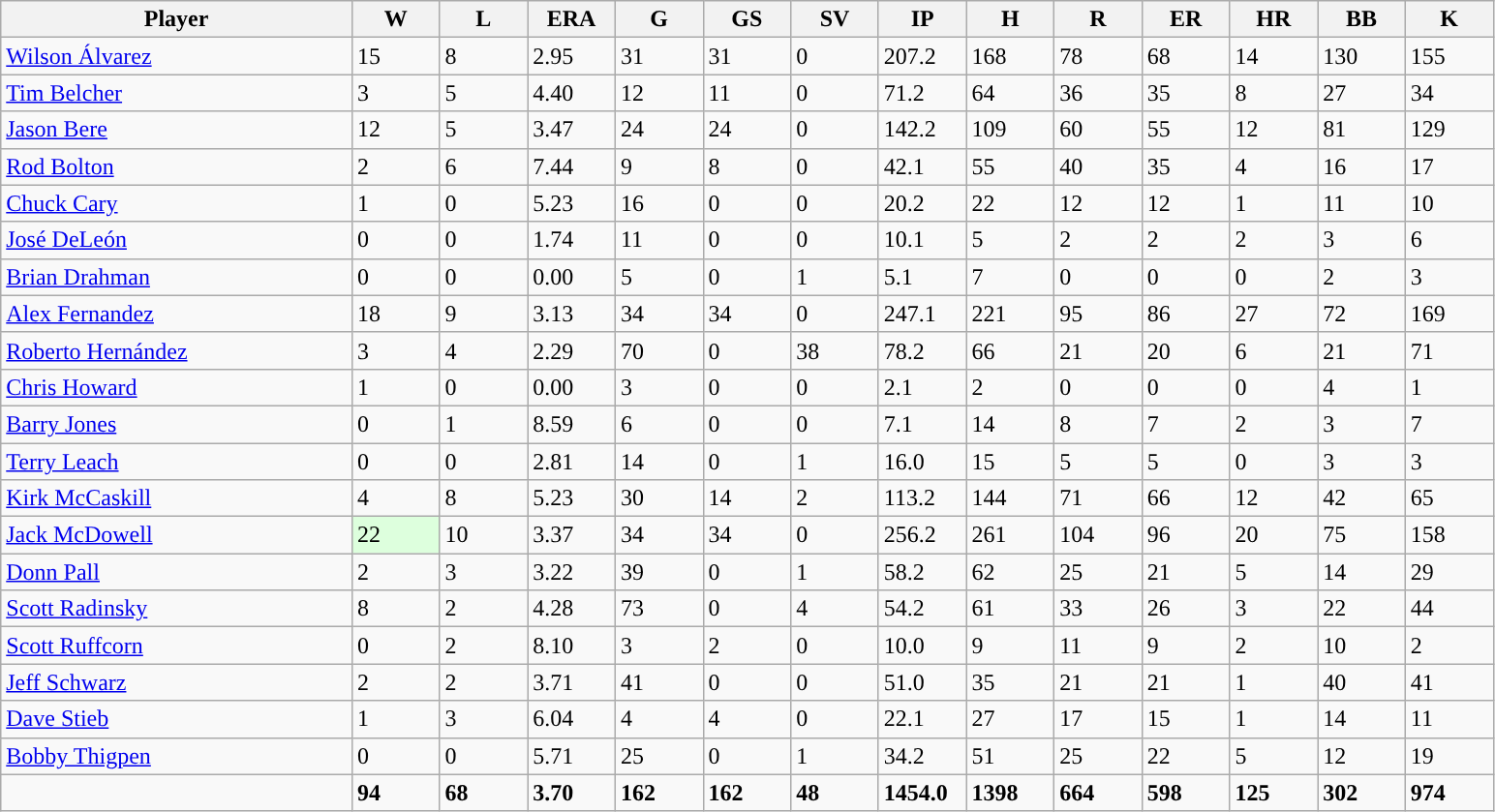<table class="wikitable sortable">
<tr>
<th bgcolor="#DDDDFF" width="20%">Player</th>
<th bgcolor="#DDDDFF" width="5%">W</th>
<th bgcolor="#DDDDFF" width="5%">L</th>
<th bgcolor="#DDDDFF" width="5%">ERA</th>
<th bgcolor="#DDDDFF" width="5%">G</th>
<th bgcolor="#DDDDFF" width="5%">GS</th>
<th bgcolor="#DDDDFF" width="5%">SV</th>
<th bgcolor="#DDDDFF" width="5%">IP</th>
<th bgcolor="#DDDDFF" width="5%">H</th>
<th bgcolor="#DDDDFF" width="5%">R</th>
<th bgcolor="#DDDDFF" width="5%">ER</th>
<th bgcolor="#DDDDFF" width="5%">HR</th>
<th bgcolor="#DDDDFF" width="5%">BB</th>
<th bgcolor="#DDDDFF" width="5%">K</th>
</tr>
<tr>
<td><a href='#'>Wilson Álvarez</a></td>
<td>15</td>
<td>8</td>
<td>2.95</td>
<td>31</td>
<td>31</td>
<td>0</td>
<td>207.2</td>
<td>168</td>
<td>78</td>
<td>68</td>
<td>14</td>
<td>130</td>
<td>155</td>
</tr>
<tr>
<td><a href='#'>Tim Belcher</a></td>
<td>3</td>
<td>5</td>
<td>4.40</td>
<td>12</td>
<td>11</td>
<td>0</td>
<td>71.2</td>
<td>64</td>
<td>36</td>
<td>35</td>
<td>8</td>
<td>27</td>
<td>34</td>
</tr>
<tr>
<td><a href='#'>Jason Bere</a></td>
<td>12</td>
<td>5</td>
<td>3.47</td>
<td>24</td>
<td>24</td>
<td>0</td>
<td>142.2</td>
<td>109</td>
<td>60</td>
<td>55</td>
<td>12</td>
<td>81</td>
<td>129</td>
</tr>
<tr>
<td><a href='#'>Rod Bolton</a></td>
<td>2</td>
<td>6</td>
<td>7.44</td>
<td>9</td>
<td>8</td>
<td>0</td>
<td>42.1</td>
<td>55</td>
<td>40</td>
<td>35</td>
<td>4</td>
<td>16</td>
<td>17</td>
</tr>
<tr>
<td><a href='#'>Chuck Cary</a></td>
<td>1</td>
<td>0</td>
<td>5.23</td>
<td>16</td>
<td>0</td>
<td>0</td>
<td>20.2</td>
<td>22</td>
<td>12</td>
<td>12</td>
<td>1</td>
<td>11</td>
<td>10</td>
</tr>
<tr>
<td><a href='#'>José DeLeón</a></td>
<td>0</td>
<td>0</td>
<td>1.74</td>
<td>11</td>
<td>0</td>
<td>0</td>
<td>10.1</td>
<td>5</td>
<td>2</td>
<td>2</td>
<td>2</td>
<td>3</td>
<td>6</td>
</tr>
<tr>
<td><a href='#'>Brian Drahman</a></td>
<td>0</td>
<td>0</td>
<td>0.00</td>
<td>5</td>
<td>0</td>
<td>1</td>
<td>5.1</td>
<td>7</td>
<td>0</td>
<td>0</td>
<td>0</td>
<td>2</td>
<td>3</td>
</tr>
<tr>
<td><a href='#'>Alex Fernandez</a></td>
<td>18</td>
<td>9</td>
<td>3.13</td>
<td>34</td>
<td>34</td>
<td>0</td>
<td>247.1</td>
<td>221</td>
<td>95</td>
<td>86</td>
<td>27</td>
<td>72</td>
<td>169</td>
</tr>
<tr>
<td><a href='#'>Roberto Hernández</a></td>
<td>3</td>
<td>4</td>
<td>2.29</td>
<td>70</td>
<td>0</td>
<td>38</td>
<td>78.2</td>
<td>66</td>
<td>21</td>
<td>20</td>
<td>6</td>
<td>21</td>
<td>71</td>
</tr>
<tr>
<td><a href='#'>Chris Howard</a></td>
<td>1</td>
<td>0</td>
<td>0.00</td>
<td>3</td>
<td>0</td>
<td>0</td>
<td>2.1</td>
<td>2</td>
<td>0</td>
<td>0</td>
<td>0</td>
<td>4</td>
<td>1</td>
</tr>
<tr>
<td><a href='#'>Barry Jones</a></td>
<td>0</td>
<td>1</td>
<td>8.59</td>
<td>6</td>
<td>0</td>
<td>0</td>
<td>7.1</td>
<td>14</td>
<td>8</td>
<td>7</td>
<td>2</td>
<td>3</td>
<td>7</td>
</tr>
<tr>
<td><a href='#'>Terry Leach</a></td>
<td>0</td>
<td>0</td>
<td>2.81</td>
<td>14</td>
<td>0</td>
<td>1</td>
<td>16.0</td>
<td>15</td>
<td>5</td>
<td>5</td>
<td>0</td>
<td>3</td>
<td>3</td>
</tr>
<tr>
<td><a href='#'>Kirk McCaskill</a></td>
<td>4</td>
<td>8</td>
<td>5.23</td>
<td>30</td>
<td>14</td>
<td>2</td>
<td>113.2</td>
<td>144</td>
<td>71</td>
<td>66</td>
<td>12</td>
<td>42</td>
<td>65</td>
</tr>
<tr>
<td><a href='#'>Jack McDowell</a></td>
<td style="background:#DDFFDD;">22</td>
<td>10</td>
<td>3.37</td>
<td>34</td>
<td>34</td>
<td>0</td>
<td>256.2</td>
<td>261</td>
<td>104</td>
<td>96</td>
<td>20</td>
<td>75</td>
<td>158</td>
</tr>
<tr>
<td><a href='#'>Donn Pall</a></td>
<td>2</td>
<td>3</td>
<td>3.22</td>
<td>39</td>
<td>0</td>
<td>1</td>
<td>58.2</td>
<td>62</td>
<td>25</td>
<td>21</td>
<td>5</td>
<td>14</td>
<td>29</td>
</tr>
<tr>
<td><a href='#'>Scott Radinsky</a></td>
<td>8</td>
<td>2</td>
<td>4.28</td>
<td>73</td>
<td>0</td>
<td>4</td>
<td>54.2</td>
<td>61</td>
<td>33</td>
<td>26</td>
<td>3</td>
<td>22</td>
<td>44</td>
</tr>
<tr>
<td><a href='#'>Scott Ruffcorn</a></td>
<td>0</td>
<td>2</td>
<td>8.10</td>
<td>3</td>
<td>2</td>
<td>0</td>
<td>10.0</td>
<td>9</td>
<td>11</td>
<td>9</td>
<td>2</td>
<td>10</td>
<td>2</td>
</tr>
<tr>
<td><a href='#'>Jeff Schwarz</a></td>
<td>2</td>
<td>2</td>
<td>3.71</td>
<td>41</td>
<td>0</td>
<td>0</td>
<td>51.0</td>
<td>35</td>
<td>21</td>
<td>21</td>
<td>1</td>
<td>40</td>
<td>41</td>
</tr>
<tr>
<td><a href='#'>Dave Stieb</a></td>
<td>1</td>
<td>3</td>
<td>6.04</td>
<td>4</td>
<td>4</td>
<td>0</td>
<td>22.1</td>
<td>27</td>
<td>17</td>
<td>15</td>
<td>1</td>
<td>14</td>
<td>11</td>
</tr>
<tr>
<td><a href='#'>Bobby Thigpen</a></td>
<td>0</td>
<td>0</td>
<td>5.71</td>
<td>25</td>
<td>0</td>
<td>1</td>
<td>34.2</td>
<td>51</td>
<td>25</td>
<td>22</td>
<td>5</td>
<td>12</td>
<td>19</td>
</tr>
<tr class="sortbottom">
<td></td>
<td><strong>94</strong></td>
<td><strong>68</strong></td>
<td><strong>3.70</strong></td>
<td><strong>162</strong></td>
<td><strong>162</strong></td>
<td><strong>48</strong></td>
<td><strong>1454.0</strong></td>
<td><strong>1398</strong></td>
<td><strong>664</strong></td>
<td><strong>598</strong></td>
<td><strong>125</strong></td>
<td><strong>302</strong></td>
<td><strong>974</strong></td>
</tr>
</table>
